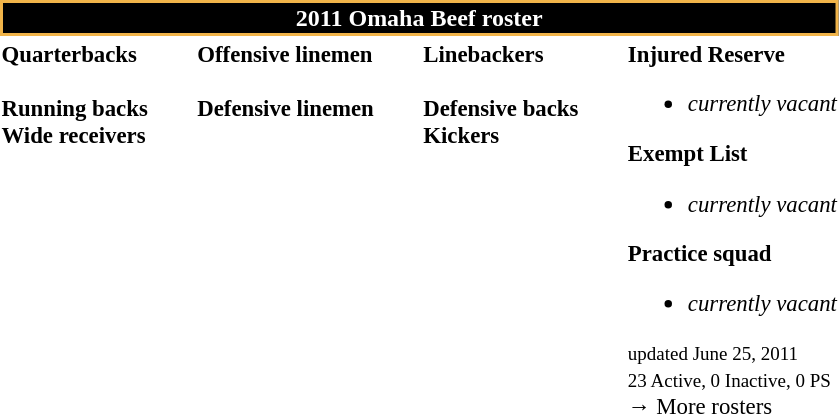<table class="toccolours" style="text-align: left;">
<tr>
<th colspan="7" style="background:black; border:2px solid #F1B449; color:white; text-align:center;"><strong>2011 Omaha Beef roster</strong></th>
</tr>
<tr>
<td style="font-size: 95%;" valign="top"><strong>Quarterbacks</strong><br>
<br><strong>Running backs</strong>
<br><strong>Wide receivers</strong>



</td>
<td style="width: 25px;"></td>
<td style="font-size: 95%;" valign="top"><strong>Offensive linemen</strong><br>


<br><strong>Defensive linemen</strong>


</td>
<td style="width: 25px;"></td>
<td style="font-size: 95%;" valign="top"><strong>Linebackers</strong><br>

<br><strong>Defensive backs</strong>




<br><strong>Kickers</strong>
</td>
<td style="width: 25px;"></td>
<td style="font-size: 95%;" valign="top"><strong>Injured Reserve</strong><br><ul><li><em>currently vacant</em></li></ul><strong>Exempt List</strong><ul><li><em>currently vacant</em></li></ul><strong>Practice squad</strong><ul><li><em>currently vacant</em></li></ul><small> updated June 25, 2011</small><br>
<small>23 Active, 0 Inactive, 0 PS</small><br>→ More rosters</td>
</tr>
<tr>
</tr>
</table>
